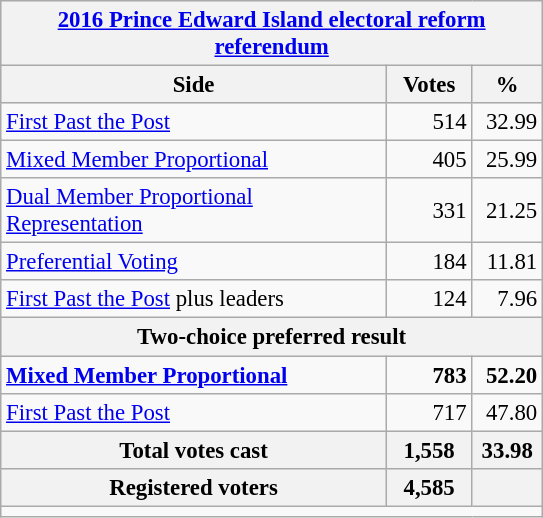<table class="wikitable" style="font-size: 95%; clear:both">
<tr style="background-color:#E9E9E9">
<th colspan=4><a href='#'>2016 Prince Edward Island electoral reform referendum</a></th>
</tr>
<tr style="background-color:#E9E9E9">
<th style="width: 250px">Side</th>
<th style="width: 50px">Votes</th>
<th style="width: 40px">%</th>
</tr>
<tr>
<td><a href='#'>First Past the Post</a></td>
<td align="right">514</td>
<td align="right">32.99</td>
</tr>
<tr>
<td><a href='#'>Mixed Member Proportional</a></td>
<td align="right">405</td>
<td align="right">25.99</td>
</tr>
<tr>
<td><a href='#'>Dual Member Proportional Representation</a></td>
<td align="right">331</td>
<td align="right">21.25</td>
</tr>
<tr>
<td><a href='#'>Preferential Voting</a></td>
<td align="right">184</td>
<td align="right">11.81</td>
</tr>
<tr>
<td><a href='#'>First Past the Post</a> plus leaders</td>
<td align="right">124</td>
<td align="right">7.96</td>
</tr>
<tr style="background-color:#E9E9E9">
<th colspan=4 align="left">Two-choice preferred result</th>
</tr>
<tr>
<td><strong><a href='#'>Mixed Member Proportional</a></strong></td>
<td align="right"><strong>783</strong></td>
<td align="right"><strong>52.20</strong></td>
</tr>
<tr>
<td><a href='#'>First Past the Post</a></td>
<td align="right">717</td>
<td align="right">47.80</td>
</tr>
<tr bgcolor="white">
<th align="center">Total votes cast</th>
<th align="right">1,558</th>
<th align="right">33.98</th>
</tr>
<tr bgcolor="white">
<th align="center">Registered voters</th>
<th align="right">4,585</th>
<th align="right"></th>
</tr>
<tr>
<td colspan=4 style="border-top:1px solid darkgray;"></td>
</tr>
</table>
